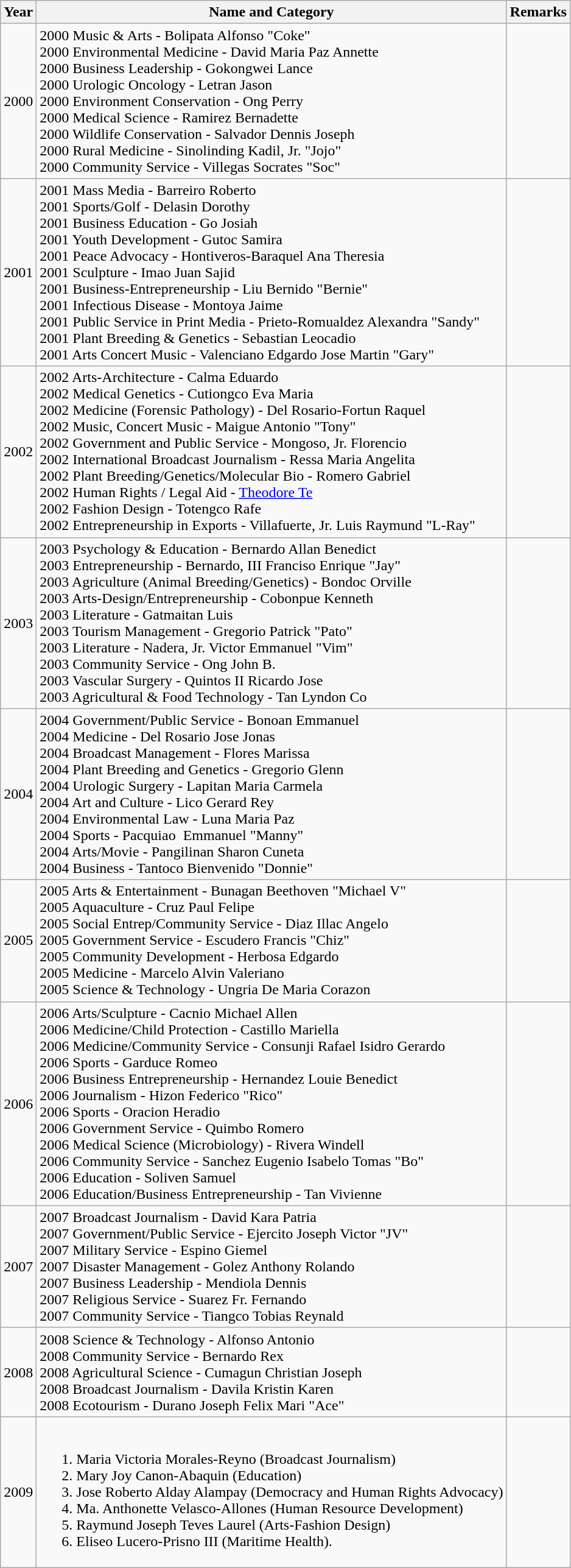<table class="wikitable">
<tr>
<th>Year</th>
<th>Name and Category</th>
<th>Remarks</th>
</tr>
<tr>
<td>2000</td>
<td>2000 Music & Arts - Bolipata Alfonso "Coke"<br>2000 Environmental Medicine - David Maria Paz Annette<br>2000 Business Leadership - Gokongwei Lance<br>2000 Urologic Oncology - Letran Jason<br>2000 Environment Conservation - Ong Perry<br>2000 Medical Science - Ramirez Bernadette<br>2000 Wildlife Conservation - Salvador Dennis Joseph<br>2000 Rural Medicine - Sinolinding Kadil, Jr. "Jojo"<br>2000 Community Service - Villegas Socrates "Soc"</td>
<td></td>
</tr>
<tr>
<td>2001</td>
<td>2001 Mass Media - Barreiro Roberto<br>2001 Sports/Golf - Delasin Dorothy<br>2001 Business Education - Go Josiah<br>2001 Youth Development - Gutoc Samira<br>2001 Peace Advocacy - Hontiveros-Baraquel Ana Theresia<br>2001 Sculpture - Imao Juan Sajid<br>2001 Business-Entrepreneurship - Liu Bernido "Bernie"<br>2001 Infectious Disease - Montoya Jaime<br>2001 Public Service in Print Media - Prieto-Romualdez Alexandra "Sandy"<br>2001 Plant Breeding & Genetics - Sebastian Leocadio<br>2001 Arts Concert Music - Valenciano Edgardo Jose Martin "Gary"</td>
<td></td>
</tr>
<tr>
<td>2002</td>
<td>2002 Arts-Architecture - Calma Eduardo<br>2002 Medical Genetics - Cutiongco Eva Maria<br>2002 Medicine (Forensic Pathology) - Del Rosario-Fortun Raquel<br>2002 Music, Concert Music - Maigue Antonio "Tony"<br>2002 Government and Public Service - Mongoso, Jr. Florencio<br>2002 International Broadcast Journalism - Ressa Maria Angelita<br>2002 Plant Breeding/Genetics/Molecular Bio - Romero Gabriel<br>2002 Human Rights / Legal Aid - <a href='#'>Theodore Te</a><br>2002 Fashion Design - Totengco Rafe<br>2002 Entrepreneurship in Exports - Villafuerte, Jr. Luis Raymund "L-Ray"</td>
<td></td>
</tr>
<tr>
<td>2003</td>
<td>2003 Psychology & Education - Bernardo Allan Benedict<br>2003 Entrepreneurship - Bernardo, III Franciso Enrique "Jay"<br>2003 Agriculture (Animal Breeding/Genetics) - Bondoc Orville<br>2003 Arts-Design/Entrepreneurship - Cobonpue Kenneth<br>2003 Literature - Gatmaitan Luis<br>2003 Tourism Management - Gregorio Patrick "Pato"<br>2003 Literature - Nadera, Jr. Victor Emmanuel "Vim"<br>2003 Community Service - Ong John B.<br>2003 Vascular Surgery - Quintos II Ricardo Jose<br>2003 Agricultural & Food Technology - Tan Lyndon Co</td>
<td></td>
</tr>
<tr>
<td>2004</td>
<td>2004 Government/Public Service - Bonoan Emmanuel<br>2004 Medicine - Del Rosario Jose Jonas <br>2004 Broadcast Management - Flores Marissa<br>2004 Plant Breeding and Genetics - Gregorio Glenn<br>2004 Urologic Surgery - Lapitan Maria Carmela<br>2004 Art and Culture - Lico Gerard Rey <br>2004 Environmental Law - Luna Maria Paz<br>2004 Sports - Pacquiao  Emmanuel "Manny"<br>2004 Arts/Movie - Pangilinan Sharon Cuneta<br>2004 Business - Tantoco Bienvenido "Donnie"</td>
<td></td>
</tr>
<tr>
<td>2005</td>
<td>2005 Arts & Entertainment - Bunagan Beethoven "Michael V"<br>2005 Aquaculture - Cruz Paul Felipe<br>2005 Social Entrep/Community Service - Diaz Illac Angelo<br>2005 Government Service - Escudero Francis "Chiz"<br>2005 Community Development - Herbosa Edgardo<br>2005 Medicine - Marcelo Alvin Valeriano<br>2005 Science & Technology - Ungria De Maria Corazon</td>
<td></td>
</tr>
<tr>
<td>2006</td>
<td>2006 Arts/Sculpture - Cacnio Michael Allen <br>2006 Medicine/Child Protection - Castillo Mariella<br>2006 Medicine/Community Service - Consunji Rafael Isidro Gerardo<br>2006 Sports - Garduce Romeo<br>2006 Business Entrepreneurship - Hernandez Louie Benedict<br>2006 Journalism - Hizon Federico "Rico"<br>2006 Sports - Oracion Heradio<br>2006 Government Service - Quimbo Romero<br>2006 Medical Science (Microbiology) - Rivera Windell<br>2006 Community Service - Sanchez Eugenio Isabelo Tomas "Bo"<br>2006 Education - Soliven Samuel<br>2006 Education/Business Entrepreneurship - Tan Vivienne</td>
<td></td>
</tr>
<tr>
<td>2007</td>
<td>2007 Broadcast Journalism - David Kara Patria<br>2007 Government/Public Service - Ejercito Joseph Victor "JV"<br>2007 Military Service - Espino Giemel<br>2007 Disaster Management - Golez Anthony Rolando<br>2007 Business Leadership - Mendiola Dennis<br>2007 Religious Service - Suarez Fr. Fernando<br>2007 Community Service - Tiangco Tobias Reynald</td>
<td></td>
</tr>
<tr>
<td>2008</td>
<td>2008 Science & Technology - Alfonso Antonio<br>2008 Community Service - Bernardo Rex<br>2008 Agricultural Science - Cumagun Christian Joseph<br>2008 Broadcast Journalism - Davila Kristin Karen<br>2008 Ecotourism - Durano Joseph Felix Mari "Ace"</td>
<td></td>
</tr>
<tr>
<td>2009</td>
<td><br><ol><li>Maria Victoria Morales-Reyno (Broadcast Journalism)</li><li>Mary Joy Canon-Abaquin (Education)</li><li>Jose Roberto Alday Alampay (Democracy and Human Rights Advocacy)</li><li>Ma. Anthonette Velasco-Allones (Human Resource Development)</li><li>Raymund Joseph Teves Laurel (Arts-Fashion Design)</li><li>Eliseo Lucero-Prisno III (Maritime Health).</li></ol></td>
<td></td>
</tr>
</table>
